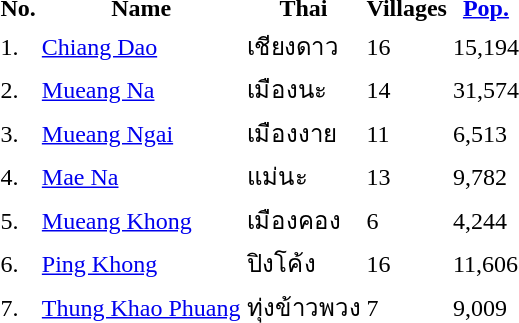<table>
<tr>
<th>No.</th>
<th>Name</th>
<th>Thai</th>
<th>Villages</th>
<th><a href='#'>Pop.</a></th>
</tr>
<tr>
<td>1.</td>
<td><a href='#'>Chiang Dao</a></td>
<td>เชียงดาว</td>
<td>16</td>
<td>15,194</td>
</tr>
<tr>
<td>2.</td>
<td><a href='#'>Mueang Na</a></td>
<td>เมืองนะ</td>
<td>14</td>
<td>31,574</td>
</tr>
<tr>
<td>3.</td>
<td><a href='#'>Mueang Ngai</a></td>
<td>เมืองงาย</td>
<td>11</td>
<td>6,513</td>
</tr>
<tr>
<td>4.</td>
<td><a href='#'>Mae Na</a></td>
<td>แม่นะ</td>
<td>13</td>
<td>9,782</td>
</tr>
<tr>
<td>5.</td>
<td><a href='#'>Mueang Khong</a></td>
<td>เมืองคอง</td>
<td>6</td>
<td>4,244</td>
</tr>
<tr>
<td>6.</td>
<td><a href='#'>Ping Khong</a></td>
<td>ปิงโค้ง</td>
<td>16</td>
<td>11,606</td>
</tr>
<tr>
<td>7.</td>
<td><a href='#'>Thung Khao Phuang</a></td>
<td>ทุ่งข้าวพวง</td>
<td>7</td>
<td>9,009</td>
</tr>
</table>
